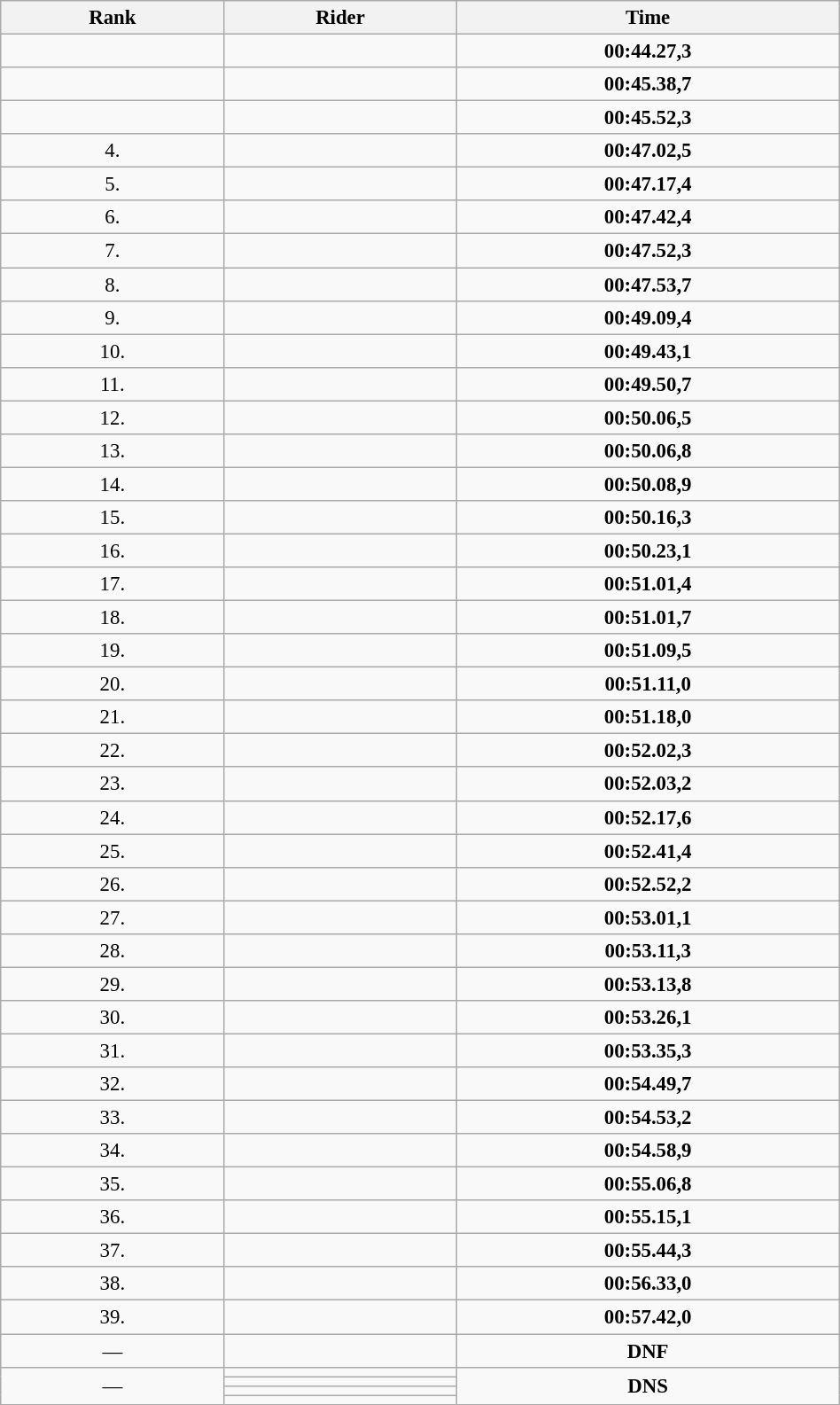<table class=wikitable style="font-size:95%" width="50%">
<tr>
<th>Rank</th>
<th>Rider</th>
<th>Time</th>
</tr>
<tr>
<td align="center"></td>
<td></td>
<td align="center"><strong>00:44.27,3</strong></td>
</tr>
<tr>
<td align="center"></td>
<td></td>
<td align="center"><strong>00:45.38,7</strong></td>
</tr>
<tr>
<td align="center"></td>
<td></td>
<td align="center"><strong>00:45.52,3</strong></td>
</tr>
<tr>
<td align="center">4.</td>
<td></td>
<td align="center"><strong>00:47.02,5</strong></td>
</tr>
<tr>
<td align="center">5.</td>
<td></td>
<td align="center"><strong>00:47.17,4</strong></td>
</tr>
<tr>
<td align="center">6.</td>
<td></td>
<td align="center"><strong>00:47.42,4</strong></td>
</tr>
<tr>
<td align="center">7.</td>
<td></td>
<td align="center"><strong>00:47.52,3</strong></td>
</tr>
<tr>
<td align="center">8.</td>
<td></td>
<td align="center"><strong>00:47.53,7</strong></td>
</tr>
<tr>
<td align="center">9.</td>
<td></td>
<td align="center"><strong>00:49.09,4</strong></td>
</tr>
<tr>
<td align="center">10.</td>
<td></td>
<td align="center"><strong>00:49.43,1</strong></td>
</tr>
<tr>
<td align="center">11.</td>
<td></td>
<td align="center"><strong>00:49.50,7</strong></td>
</tr>
<tr>
<td align="center">12.</td>
<td></td>
<td align="center"><strong>00:50.06,5</strong></td>
</tr>
<tr>
<td align="center">13.</td>
<td></td>
<td align="center"><strong>00:50.06,8</strong></td>
</tr>
<tr>
<td align="center">14.</td>
<td></td>
<td align="center"><strong>00:50.08,9</strong></td>
</tr>
<tr>
<td align="center">15.</td>
<td></td>
<td align="center"><strong>00:50.16,3</strong></td>
</tr>
<tr>
<td align="center">16.</td>
<td></td>
<td align="center"><strong>00:50.23,1</strong></td>
</tr>
<tr>
<td align="center">17.</td>
<td></td>
<td align="center"><strong>00:51.01,4</strong></td>
</tr>
<tr>
<td align="center">18.</td>
<td></td>
<td align="center"><strong>00:51.01,7</strong></td>
</tr>
<tr>
<td align="center">19.</td>
<td></td>
<td align="center"><strong>00:51.09,5</strong></td>
</tr>
<tr>
<td align="center">20.</td>
<td></td>
<td align="center"><strong>00:51.11,0</strong></td>
</tr>
<tr>
<td align="center">21.</td>
<td></td>
<td align="center"><strong>00:51.18,0</strong></td>
</tr>
<tr>
<td align="center">22.</td>
<td></td>
<td align="center"><strong>00:52.02,3</strong></td>
</tr>
<tr>
<td align="center">23.</td>
<td></td>
<td align="center"><strong>00:52.03,2</strong></td>
</tr>
<tr>
<td align="center">24.</td>
<td></td>
<td align="center"><strong>00:52.17,6</strong></td>
</tr>
<tr>
<td align="center">25.</td>
<td></td>
<td align="center"><strong>00:52.41,4</strong></td>
</tr>
<tr>
<td align="center">26.</td>
<td></td>
<td align="center"><strong>00:52.52,2</strong></td>
</tr>
<tr>
<td align="center">27.</td>
<td></td>
<td align="center"><strong>00:53.01,1</strong></td>
</tr>
<tr>
<td align="center">28.</td>
<td></td>
<td align="center"><strong>00:53.11,3</strong></td>
</tr>
<tr>
<td align="center">29.</td>
<td></td>
<td align="center"><strong>00:53.13,8</strong></td>
</tr>
<tr>
<td align="center">30.</td>
<td></td>
<td align="center"><strong>00:53.26,1</strong></td>
</tr>
<tr>
<td align="center">31.</td>
<td></td>
<td align="center"><strong>00:53.35,3</strong></td>
</tr>
<tr>
<td align="center">32.</td>
<td></td>
<td align="center"><strong>00:54.49,7</strong></td>
</tr>
<tr>
<td align="center">33.</td>
<td></td>
<td align="center"><strong>00:54.53,2</strong></td>
</tr>
<tr>
<td align="center">34.</td>
<td></td>
<td align="center"><strong>00:54.58,9</strong></td>
</tr>
<tr>
<td align="center">35.</td>
<td></td>
<td align="center"><strong>00:55.06,8</strong></td>
</tr>
<tr>
<td align="center">36.</td>
<td></td>
<td align="center"><strong>00:55.15,1</strong></td>
</tr>
<tr>
<td align="center">37.</td>
<td></td>
<td align="center"><strong>00:55.44,3</strong></td>
</tr>
<tr>
<td align="center">38.</td>
<td></td>
<td align="center"><strong>00:56.33,0</strong></td>
</tr>
<tr>
<td align="center">39.</td>
<td></td>
<td align="center"><strong>00:57.42,0</strong></td>
</tr>
<tr>
<td align="center">—</td>
<td></td>
<td align="center"><strong>DNF</strong></td>
</tr>
<tr>
<td rowspan="4" align="center">—</td>
<td></td>
<td rowspan="4" align="center"><strong>DNS</strong></td>
</tr>
<tr>
<td></td>
</tr>
<tr>
<td></td>
</tr>
<tr>
<td></td>
</tr>
</table>
